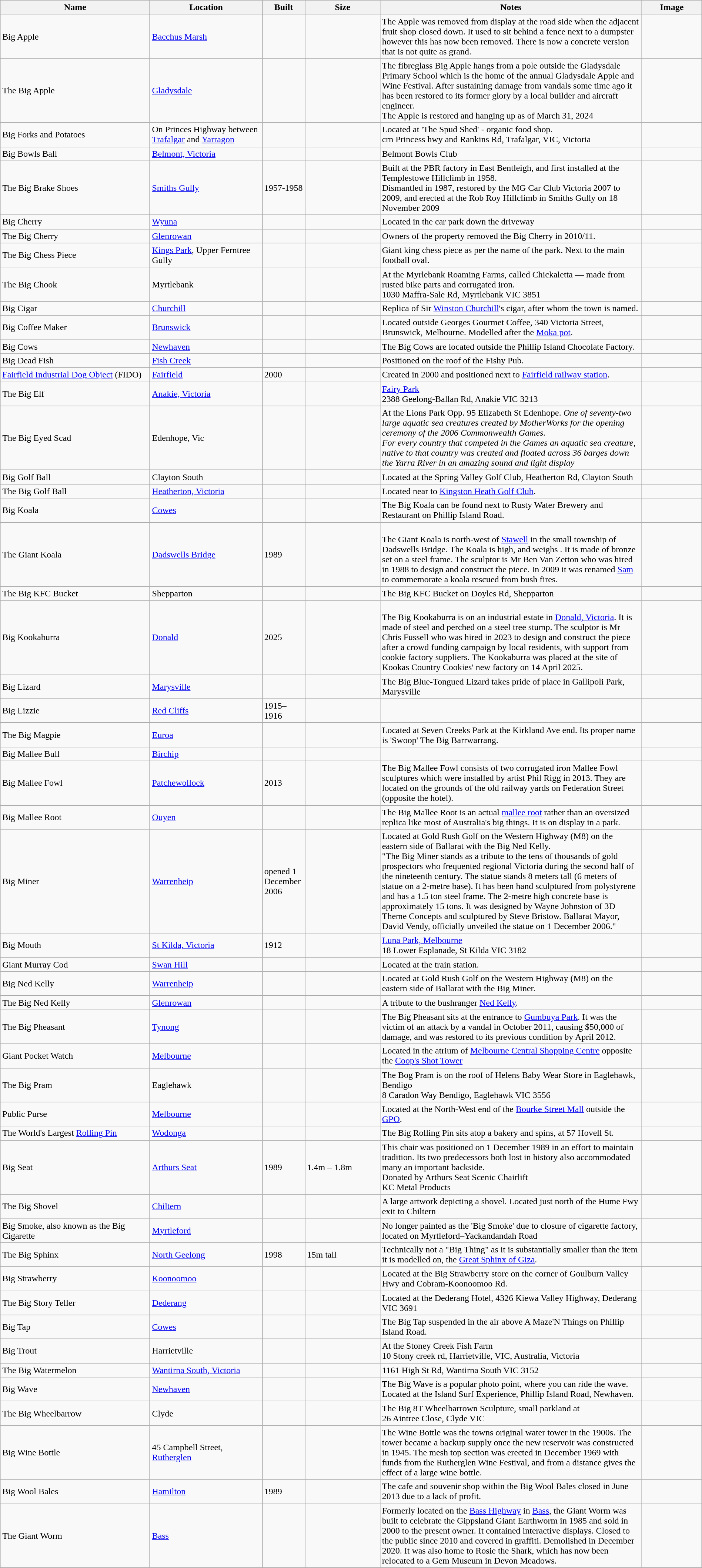<table style="width:100%;" class="wikitable sortable">
<tr>
<th style="width:20%;">Name</th>
<th style="width:15%;">Location</th>
<th style="width:5%;">Built</th>
<th style="width:10%;">Size</th>
<th style="width:35%;">Notes</th>
<th style="width:8%;">Image</th>
</tr>
<tr>
<td>Big Apple</td>
<td><a href='#'>Bacchus Marsh</a></td>
<td></td>
<td></td>
<td>The Apple was removed from display at the road side when the adjacent fruit shop closed down. It used to sit behind a fence next to a dumpster however this has now been removed. There is now a concrete version that is not quite as grand.</td>
<td> </td>
</tr>
<tr>
<td>The Big Apple</td>
<td><a href='#'>Gladysdale</a></td>
<td></td>
<td></td>
<td>The fibreglass Big Apple hangs from a pole outside the Gladysdale Primary School which is the home of the annual Gladysdale Apple and Wine Festival. After sustaining damage from vandals some time ago it has been restored to its former glory by a local builder and aircraft engineer.<br>The Apple is restored and hanging up as of March 31, 2024</td>
<td></td>
</tr>
<tr>
<td>Big Forks and Potatoes</td>
<td>On Princes Highway between <a href='#'>Trafalgar</a> and <a href='#'>Yarragon</a></td>
<td></td>
<td></td>
<td>Located at 'The Spud Shed' - organic food shop.<br>crn Princess hwy and Rankins Rd, Trafalgar, VIC, Victoria</td>
<td><br></td>
</tr>
<tr>
<td>Big Bowls Ball</td>
<td><a href='#'>Belmont, Victoria</a></td>
<td></td>
<td></td>
<td>Belmont Bowls Club</td>
<td></td>
</tr>
<tr>
<td>The Big Brake Shoes</td>
<td><a href='#'>Smiths Gully</a></td>
<td>1957-1958</td>
<td></td>
<td>Built at the PBR factory in East Bentleigh, and first installed at the Templestowe Hillclimb in 1958.<br>Dismantled in 1987, restored by the MG Car Club Victoria 2007 to 2009, and erected at the Rob Roy Hillclimb in Smiths Gully on 18 November 2009</td>
<td></td>
</tr>
<tr>
<td>Big Cherry</td>
<td><a href='#'>Wyuna</a></td>
<td></td>
<td></td>
<td>Located in the car park down the driveway</td>
<td></td>
</tr>
<tr>
<td>The Big Cherry</td>
<td><a href='#'>Glenrowan</a></td>
<td></td>
<td></td>
<td>Owners of the property removed the Big Cherry in 2010/11.</td>
<td></td>
</tr>
<tr |->
<td>The Big Chess Piece</td>
<td><a href='#'>Kings Park</a>, Upper Ferntree Gully</td>
<td></td>
<td></td>
<td>Giant king chess piece as per the name of the park. Next to the main football oval.</td>
<td></td>
</tr>
<tr>
<td>The Big Chook</td>
<td>Myrtlebank</td>
<td></td>
<td></td>
<td>At the Myrlebank Roaming Farms, called Chickaletta — made from rusted bike parts and corrugated iron.<br>1030 Maffra-Sale Rd, Myrtlebank VIC 3851</td>
<td></td>
</tr>
<tr>
<td>Big Cigar</td>
<td><a href='#'>Churchill</a></td>
<td></td>
<td></td>
<td>Replica of Sir <a href='#'>Winston Churchill</a>'s cigar, after whom the town is named.</td>
<td></td>
</tr>
<tr>
<td>Big Coffee Maker</td>
<td><a href='#'>Brunswick</a></td>
<td></td>
<td></td>
<td>Located outside Georges Gourmet Coffee, 340 Victoria Street, Brunswick, Melbourne. Modelled after the <a href='#'>Moka pot</a>.</td>
<td></td>
</tr>
<tr>
<td>Big Cows</td>
<td><a href='#'>Newhaven</a></td>
<td></td>
<td></td>
<td>The Big Cows are located outside the Phillip Island Chocolate Factory.</td>
<td></td>
</tr>
<tr>
<td>Big Dead Fish</td>
<td><a href='#'>Fish Creek</a></td>
<td></td>
<td></td>
<td>Positioned on the roof of the Fishy Pub.</td>
<td></td>
</tr>
<tr>
<td><a href='#'>Fairfield Industrial Dog Object</a> (FIDO)</td>
<td><a href='#'>Fairfield</a></td>
<td>2000</td>
<td></td>
<td>Created in 2000 and positioned next to <a href='#'>Fairfield railway station</a>.</td>
<td></td>
</tr>
<tr>
<td>The Big Elf</td>
<td><a href='#'>Anakie, Victoria</a></td>
<td></td>
<td></td>
<td><a href='#'>Fairy Park</a><br>2388 Geelong-Ballan Rd, Anakie VIC 3213</td>
<td></td>
</tr>
<tr>
<td>The Big Eyed Scad</td>
<td>Edenhope, Vic</td>
<td></td>
<td></td>
<td>At the Lions Park Opp. 95 Elizabeth St Edenhope. <em>One of seventy-two large aquatic sea creatures created by MotherWorks for the opening ceremony of the 2006 Commonwealth Games.</em><br><em>For every country that competed in the Games an aquatic sea creature, native to that country was created and floated across 36 barges down the Yarra River in an amazing sound and light display</em></td>
<td></td>
</tr>
<tr>
<td>Big Golf Ball</td>
<td>Clayton South</td>
<td></td>
<td></td>
<td>Located at the Spring Valley Golf Club, Heatherton Rd, Clayton South</td>
<td></td>
</tr>
<tr>
<td>The Big Golf Ball</td>
<td><a href='#'>Heatherton, Victoria</a></td>
<td></td>
<td></td>
<td>Located near to <a href='#'>Kingston Heath Golf Club</a>.</td>
<td></td>
</tr>
<tr>
<td>Big Koala</td>
<td><a href='#'>Cowes</a></td>
<td></td>
<td></td>
<td>The Big Koala can be found next to Rusty Water Brewery and Restaurant on Phillip Island Road.</td>
<td></td>
</tr>
<tr>
<td>The Giant Koala</td>
<td><a href='#'>Dadswells Bridge</a></td>
<td>1989</td>
<td></td>
<td><br>The Giant Koala is  north-west of <a href='#'>Stawell</a> in the small township of Dadswells Bridge. The Koala is  high, and weighs . It is made of bronze set on a steel frame. The sculptor is Mr Ben Van Zetton who was hired in 1988 to design and construct the piece. In 2009 it was renamed <a href='#'>Sam</a> to commemorate a koala rescued from bush fires.</td>
<td></td>
</tr>
<tr>
<td>The Big KFC Bucket</td>
<td>Shepparton</td>
<td></td>
<td></td>
<td>The Big KFC Bucket on Doyles Rd, Shepparton</td>
<td></td>
</tr>
<tr>
<td>Big Kookaburra</td>
<td><a href='#'>Donald</a></td>
<td>2025</td>
<td></td>
<td><br>The Big Kookaburra is on an industrial estate in <a href='#'>Donald, Victoria</a>. It is made of steel and perched on a steel tree stump. The sculptor is Mr Chris Fussell who was hired in 2023 to design and construct the piece after a crowd funding campaign by local residents, with support from cookie factory suppliers. The Kookaburra was placed at the site of Kookas Country Cookies' new factory on 14 April 2025.</td>
<td></td>
</tr>
<tr>
<td>Big Lizard</td>
<td><a href='#'>Marysville</a></td>
<td></td>
<td></td>
<td>The Big Blue-Tongued Lizard takes pride of place in Gallipoli Park, Marysville</td>
<td></td>
</tr>
<tr>
<td>Big Lizzie</td>
<td><a href='#'>Red Cliffs</a></td>
<td>1915–1916</td>
<td></td>
<td></td>
<td></td>
</tr>
<tr>
</tr>
<tr>
<td>The Big Magpie</td>
<td><a href='#'>Euroa</a></td>
<td></td>
<td></td>
<td>Located at Seven Creeks Park at the Kirkland Ave end. Its proper name is 'Swoop' The Big Barrwarrang.</td>
<td><br></td>
</tr>
<tr>
<td>Big Mallee Bull</td>
<td><a href='#'>Birchip</a></td>
<td></td>
<td></td>
<td></td>
<td></td>
</tr>
<tr>
<td>Big Mallee Fowl</td>
<td><a href='#'>Patchewollock</a></td>
<td>2013</td>
<td></td>
<td>The Big Mallee Fowl consists of two corrugated iron Mallee Fowl sculptures which were installed by artist Phil Rigg in 2013. They are located on the grounds of the old railway yards on Federation Street (opposite the hotel).</td>
<td></td>
</tr>
<tr>
<td>Big Mallee Root</td>
<td><a href='#'>Ouyen</a></td>
<td></td>
<td></td>
<td>The Big Mallee Root is an actual <a href='#'>mallee root</a> rather than an oversized replica like most of Australia's big things. It is on display in a park.</td>
<td></td>
</tr>
<tr>
<td>Big Miner</td>
<td><a href='#'>Warrenheip</a></td>
<td>opened 1 December 2006</td>
<td></td>
<td>Located at Gold Rush Golf on the Western Highway (M8) on the eastern side of Ballarat with the Big Ned Kelly.<br>"The Big Miner stands as a tribute to the tens of thousands of gold prospectors who frequented regional Victoria during the second half of the nineteenth century.
The statue stands 8 meters tall (6 meters of statue on a 2-metre base). It has been hand sculptured from polystyrene and has a 1.5 ton steel frame. The 2-metre high concrete base is approximately 15 tons.
It was designed by Wayne Johnston of 3D Theme Concepts and sculptured by Steve Bristow. 
Ballarat Mayor, David Vendy, officially unveiled the statue on 1 December 2006."</td>
<td></td>
</tr>
<tr>
<td>Big Mouth</td>
<td><a href='#'>St Kilda, Victoria</a></td>
<td>1912</td>
<td></td>
<td><a href='#'>Luna Park, Melbourne</a><br>18 Lower Esplanade, St Kilda VIC 3182</td>
<td></td>
</tr>
<tr>
<td>Giant Murray Cod</td>
<td><a href='#'>Swan Hill</a></td>
<td></td>
<td></td>
<td>Located at the train station.</td>
<td></td>
</tr>
<tr>
<td>Big Ned Kelly</td>
<td><a href='#'>Warrenheip</a></td>
<td></td>
<td></td>
<td>Located at Gold Rush Golf on the Western Highway (M8) on the eastern side of Ballarat with the Big Miner.</td>
<td></td>
</tr>
<tr>
<td>The Big Ned Kelly</td>
<td><a href='#'>Glenrowan</a></td>
<td></td>
<td></td>
<td>A tribute to the bushranger <a href='#'>Ned Kelly</a>.</td>
<td></td>
</tr>
<tr>
<td>The Big Pheasant</td>
<td><a href='#'>Tynong</a></td>
<td></td>
<td></td>
<td>The Big Pheasant sits at the entrance to <a href='#'>Gumbuya Park</a>. It was the victim of an attack by a vandal in October 2011, causing $50,000 of damage, and was restored to its previous condition by April 2012.</td>
<td></td>
</tr>
<tr>
<td>Giant Pocket Watch</td>
<td><a href='#'>Melbourne</a></td>
<td></td>
<td></td>
<td>Located in the atrium of <a href='#'>Melbourne Central Shopping Centre</a> opposite the <a href='#'>Coop's Shot Tower</a></td>
<td></td>
</tr>
<tr>
<td>The Big Pram</td>
<td>Eaglehawk</td>
<td></td>
<td></td>
<td>The Bog Pram is on the roof of Helens Baby Wear Store in Eaglehawk, Bendigo<br>8 Caradon Way Bendigo, Eaglehawk VIC 3556</td>
<td></td>
</tr>
<tr>
<td>Public Purse</td>
<td><a href='#'>Melbourne</a></td>
<td></td>
<td></td>
<td>Located at the North-West end of the <a href='#'>Bourke Street Mall</a> outside the <a href='#'>GPO</a>.</td>
<td></td>
</tr>
<tr>
<td>The World's Largest <a href='#'>Rolling Pin</a></td>
<td><a href='#'>Wodonga</a></td>
<td></td>
<td></td>
<td>The Big Rolling Pin sits atop a bakery and spins, at 57 Hovell St.</td>
<td></td>
</tr>
<tr>
<td>Big Seat</td>
<td><a href='#'>Arthurs Seat</a></td>
<td>1989</td>
<td>1.4m – 1.8m</td>
<td>This chair was positioned on 1 December 1989 in an effort to maintain tradition. Its two predecessors both lost in history also accommodated many an important backside.<br>Donated by Arthurs Seat Scenic Chairlift<br>KC Metal Products</td>
<td></td>
</tr>
<tr>
<td>The Big Shovel</td>
<td><a href='#'>Chiltern</a></td>
<td></td>
<td></td>
<td>A large artwork depicting a shovel. Located just north of the Hume Fwy exit to Chiltern</td>
<td><br></td>
</tr>
<tr>
<td>Big Smoke, also known as the Big Cigarette</td>
<td><a href='#'>Myrtleford</a></td>
<td></td>
<td></td>
<td>No longer painted as the 'Big Smoke' due to closure of cigarette factory, located on Myrtleford–Yackandandah Road</td>
<td></td>
</tr>
<tr>
<td>The Big Sphinx</td>
<td><a href='#'>North Geelong</a></td>
<td>1998</td>
<td>15m tall</td>
<td>Technically not a "Big Thing" as it is substantially smaller than the item it is modelled on, the <a href='#'>Great Sphinx of Giza</a>.</td>
<td></td>
</tr>
<tr>
<td>Big Strawberry</td>
<td><a href='#'>Koonoomoo</a></td>
<td></td>
<td></td>
<td>Located at the Big Strawberry store on the corner of Goulburn Valley Hwy and Cobram-Koonoomoo Rd.</td>
<td></td>
</tr>
<tr>
<td>The Big Story Teller</td>
<td><a href='#'>Dederang</a></td>
<td></td>
<td></td>
<td>Located at the Dederang Hotel, 4326 Kiewa Valley Highway, Dederang VIC 3691</td>
<td></td>
</tr>
<tr>
<td>Big Tap</td>
<td><a href='#'>Cowes</a></td>
<td></td>
<td></td>
<td>The Big Tap suspended in the air above A Maze'N Things on Phillip Island Road.</td>
<td></td>
</tr>
<tr>
<td>Big Trout</td>
<td>Harrietville</td>
<td></td>
<td></td>
<td>At the Stoney Creek Fish Farm<br>10 Stony creek rd, Harrietville, VIC, Australia, Victoria</td>
<td></td>
</tr>
<tr>
<td>The Big Watermelon</td>
<td><a href='#'>Wantirna South, Victoria</a></td>
<td></td>
<td></td>
<td>1161 High St Rd, Wantirna South VIC 3152</td>
<td><br></td>
</tr>
<tr>
<td>Big Wave</td>
<td><a href='#'>Newhaven</a></td>
<td></td>
<td></td>
<td>The Big Wave is a popular photo point, where you can ride the wave. Located at the Island Surf Experience, Phillip Island Road, Newhaven.</td>
<td></td>
</tr>
<tr>
<td>The Big Wheelbarrow</td>
<td>Clyde</td>
<td></td>
<td></td>
<td>The Big 8T Wheelbarrown Sculpture, small parkland at<br>26 Aintree Close, Clyde VIC</td>
<td></td>
</tr>
<tr>
<td>Big Wine Bottle</td>
<td>45 Campbell Street, <a href='#'>Rutherglen</a></td>
<td></td>
<td></td>
<td>The Wine Bottle was the towns original water tower in the 1900s. The tower became a backup supply once the new reservoir was constructed in 1945. The mesh top section was erected in December 1969 with funds from the Rutherglen Wine Festival, and from a distance gives the effect of a large wine bottle.</td>
<td></td>
</tr>
<tr>
<td>Big Wool Bales</td>
<td><a href='#'>Hamilton</a></td>
<td>1989</td>
<td></td>
<td>The cafe and souvenir shop within the Big Wool Bales closed in June 2013 due to a lack of profit.</td>
<td></td>
</tr>
<tr>
<td>The Giant Worm</td>
<td><a href='#'>Bass</a></td>
<td></td>
<td></td>
<td>Formerly located on the <a href='#'>Bass Highway</a> in <a href='#'>Bass</a>, the Giant Worm was built to celebrate the Gippsland Giant Earthworm in 1985 and sold in 2000 to the present owner. It contained interactive displays. Closed to the public since 2010 and covered in graffiti. Demolished in December 2020. It was also home to Rosie the Shark, which has now been relocated to a Gem Museum in Devon Meadows.</td>
<td></td>
</tr>
<tr>
</tr>
</table>
